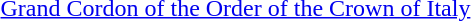<table>
<tr>
<td rowspan=2 style="width:60px; vertical-align:top;"></td>
<td><a href='#'>Grand Cordon of the Order of the Crown of Italy</a></td>
</tr>
<tr>
<td></td>
</tr>
</table>
